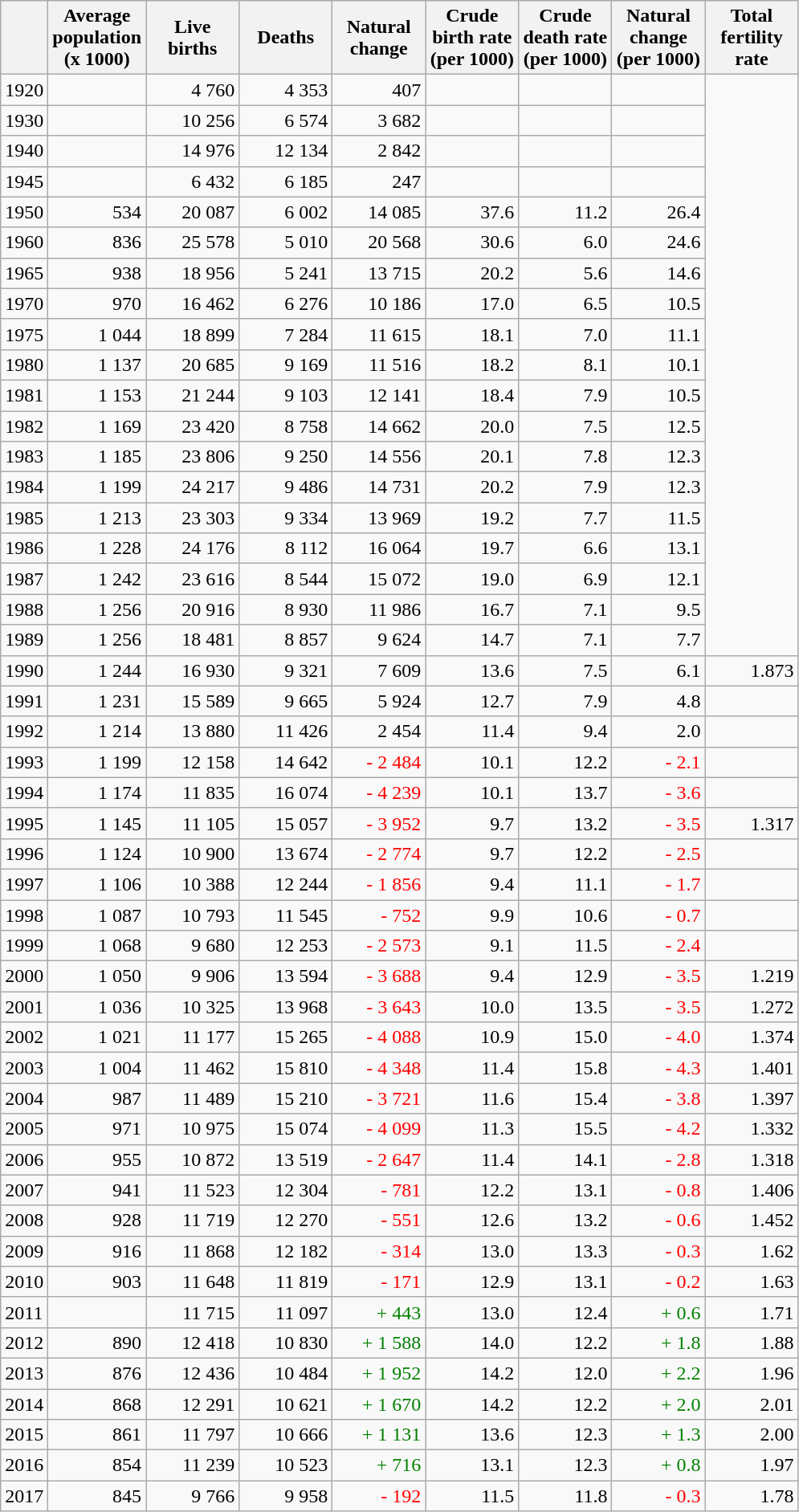<table class="wikitable">
<tr>
<th></th>
<th width="70pt">Average population (x 1000)</th>
<th width="70pt">Live births</th>
<th width="70pt">Deaths</th>
<th width="70pt">Natural change</th>
<th width="70pt">Crude birth rate (per 1000)</th>
<th width="70pt">Crude death rate (per 1000)</th>
<th width="70pt">Natural change (per 1000)</th>
<th width="70pt">Total fertility rate</th>
</tr>
<tr>
<td>1920</td>
<td align="right"></td>
<td align="right">4 760</td>
<td align="right">4 353</td>
<td align="right">407</td>
<td align="right"></td>
<td align="right"></td>
<td align="right"></td>
</tr>
<tr>
<td>1930</td>
<td align="right"></td>
<td align="right">10 256</td>
<td align="right">6 574</td>
<td align="right">3 682</td>
<td align="right"></td>
<td align="right"></td>
<td align="right"></td>
</tr>
<tr>
<td>1940</td>
<td align="right"></td>
<td align="right">14 976</td>
<td align="right">12 134</td>
<td align="right">2 842</td>
<td align="right"></td>
<td align="right"></td>
<td align="right"></td>
</tr>
<tr>
<td>1945</td>
<td align="right"></td>
<td align="right">6 432</td>
<td align="right">6 185</td>
<td align="right">247</td>
<td align="right"></td>
<td align="right"></td>
<td align="right"></td>
</tr>
<tr>
<td>1950</td>
<td align="right">534</td>
<td align="right">20 087</td>
<td align="right">6 002</td>
<td align="right">14 085</td>
<td align="right">37.6</td>
<td align="right">11.2</td>
<td align="right">26.4</td>
</tr>
<tr>
<td>1960</td>
<td align="right">836</td>
<td align="right">25 578</td>
<td align="right">5 010</td>
<td align="right">20 568</td>
<td align="right">30.6</td>
<td align="right">6.0</td>
<td align="right">24.6</td>
</tr>
<tr>
<td>1965</td>
<td align="right">938</td>
<td align="right">18 956</td>
<td align="right">5 241</td>
<td align="right">13 715</td>
<td align="right">20.2</td>
<td align="right">5.6</td>
<td align="right">14.6</td>
</tr>
<tr>
<td>1970</td>
<td align="right">970</td>
<td align="right">16 462</td>
<td align="right">6 276</td>
<td align="right">10 186</td>
<td align="right">17.0</td>
<td align="right">6.5</td>
<td align="right">10.5</td>
</tr>
<tr>
<td>1975</td>
<td align="right">1 044</td>
<td align="right">18 899</td>
<td align="right">7 284</td>
<td align="right">11 615</td>
<td align="right">18.1</td>
<td align="right">7.0</td>
<td align="right">11.1</td>
</tr>
<tr>
<td>1980</td>
<td align="right">1 137</td>
<td align="right">20 685</td>
<td align="right">9 169</td>
<td align="right">11 516</td>
<td align="right">18.2</td>
<td align="right">8.1</td>
<td align="right">10.1</td>
</tr>
<tr>
<td>1981</td>
<td align="right">1 153</td>
<td align="right">21 244</td>
<td align="right">9 103</td>
<td align="right">12 141</td>
<td align="right">18.4</td>
<td align="right">7.9</td>
<td align="right">10.5</td>
</tr>
<tr>
<td>1982</td>
<td align="right">1 169</td>
<td align="right">23 420</td>
<td align="right">8 758</td>
<td align="right">14 662</td>
<td align="right">20.0</td>
<td align="right">7.5</td>
<td align="right">12.5</td>
</tr>
<tr>
<td>1983</td>
<td align="right">1 185</td>
<td align="right">23 806</td>
<td align="right">9 250</td>
<td align="right">14 556</td>
<td align="right">20.1</td>
<td align="right">7.8</td>
<td align="right">12.3</td>
</tr>
<tr>
<td>1984</td>
<td align="right">1 199</td>
<td align="right">24 217</td>
<td align="right">9 486</td>
<td align="right">14 731</td>
<td align="right">20.2</td>
<td align="right">7.9</td>
<td align="right">12.3</td>
</tr>
<tr>
<td>1985</td>
<td align="right">1 213</td>
<td align="right">23 303</td>
<td align="right">9 334</td>
<td align="right">13 969</td>
<td align="right">19.2</td>
<td align="right">7.7</td>
<td align="right">11.5</td>
</tr>
<tr>
<td>1986</td>
<td align="right">1 228</td>
<td align="right">24 176</td>
<td align="right">8 112</td>
<td align="right">16 064</td>
<td align="right">19.7</td>
<td align="right">6.6</td>
<td align="right">13.1</td>
</tr>
<tr>
<td>1987</td>
<td align="right">1 242</td>
<td align="right">23 616</td>
<td align="right">8 544</td>
<td align="right">15 072</td>
<td align="right">19.0</td>
<td align="right">6.9</td>
<td align="right">12.1</td>
</tr>
<tr>
<td>1988</td>
<td align="right">1 256</td>
<td align="right">20 916</td>
<td align="right">8 930</td>
<td align="right">11 986</td>
<td align="right">16.7</td>
<td align="right">7.1</td>
<td align="right">9.5</td>
</tr>
<tr>
<td>1989</td>
<td align="right">1 256</td>
<td align="right">18 481</td>
<td align="right">8 857</td>
<td align="right">9 624</td>
<td align="right">14.7</td>
<td align="right">7.1</td>
<td align="right">7.7</td>
</tr>
<tr>
<td>1990</td>
<td align="right">1 244</td>
<td align="right">16 930</td>
<td align="right">9 321</td>
<td align="right">7 609</td>
<td align="right">13.6</td>
<td align="right">7.5</td>
<td align="right">6.1</td>
<td align="right">1.873</td>
</tr>
<tr>
<td>1991</td>
<td align="right">1 231</td>
<td align="right">15 589</td>
<td align="right">9 665</td>
<td align="right">5 924</td>
<td align="right">12.7</td>
<td align="right">7.9</td>
<td align="right">4.8</td>
<td align="right"></td>
</tr>
<tr>
<td>1992</td>
<td align="right">1 214</td>
<td align="right">13 880</td>
<td align="right">11 426</td>
<td align="right">2 454</td>
<td align="right">11.4</td>
<td align="right">9.4</td>
<td align="right">2.0</td>
<td align="right"></td>
</tr>
<tr>
<td>1993</td>
<td align="right">1 199</td>
<td align="right">12 158</td>
<td align="right">14 642</td>
<td align="right" style="color: red">- 2 484</td>
<td align="right">10.1</td>
<td align="right">12.2</td>
<td align="right" style="color: red">- 2.1</td>
<td align="right"></td>
</tr>
<tr>
<td>1994</td>
<td align="right">1 174</td>
<td align="right">11 835</td>
<td align="right">16 074</td>
<td align="right" style="color: red">- 4 239</td>
<td align="right">10.1</td>
<td align="right">13.7</td>
<td align="right" style="color: red">- 3.6</td>
<td align="right"></td>
</tr>
<tr>
<td>1995</td>
<td align="right">1 145</td>
<td align="right">11 105</td>
<td align="right">15 057</td>
<td align="right" style="color: red">- 3 952</td>
<td align="right">9.7</td>
<td align="right">13.2</td>
<td align="right" style="color: red">- 3.5</td>
<td align="right">1.317</td>
</tr>
<tr>
<td>1996</td>
<td align="right">1 124</td>
<td align="right">10 900</td>
<td align="right">13 674</td>
<td align="right" style="color: red">- 2 774</td>
<td align="right">9.7</td>
<td align="right">12.2</td>
<td align="right" style="color: red">- 2.5</td>
<td align="right"></td>
</tr>
<tr>
<td>1997</td>
<td align="right">1 106</td>
<td align="right">10 388</td>
<td align="right">12 244</td>
<td align="right" style="color: red">- 1 856</td>
<td align="right">9.4</td>
<td align="right">11.1</td>
<td align="right" style="color: red">- 1.7</td>
<td align="right"></td>
</tr>
<tr>
<td>1998</td>
<td align="right">1 087</td>
<td align="right">10 793</td>
<td align="right">11 545</td>
<td align="right" style="color: red">-  752</td>
<td align="right">9.9</td>
<td align="right">10.6</td>
<td align="right" style="color: red">- 0.7</td>
<td align="right"></td>
</tr>
<tr>
<td>1999</td>
<td align="right">1 068</td>
<td align="right">9 680</td>
<td align="right">12 253</td>
<td align="right" style="color: red">- 2 573</td>
<td align="right">9.1</td>
<td align="right">11.5</td>
<td align="right" style="color: red">- 2.4</td>
<td align="right"></td>
</tr>
<tr>
<td>2000</td>
<td align="right">1 050</td>
<td align="right">9 906</td>
<td align="right">13 594</td>
<td align="right" style="color: red">- 3 688</td>
<td align="right">9.4</td>
<td align="right">12.9</td>
<td align="right" style="color: red">- 3.5</td>
<td align="right">1.219</td>
</tr>
<tr>
<td>2001</td>
<td align="right">1 036</td>
<td align="right">10 325</td>
<td align="right">13 968</td>
<td align="right" style="color: red">- 3 643</td>
<td align="right">10.0</td>
<td align="right">13.5</td>
<td align="right" style="color: red">- 3.5</td>
<td align="right">1.272</td>
</tr>
<tr>
<td>2002</td>
<td align="right">1 021</td>
<td align="right">11 177</td>
<td align="right">15 265</td>
<td align="right" style="color: red">- 4 088</td>
<td align="right">10.9</td>
<td align="right">15.0</td>
<td align="right" style="color: red">- 4.0</td>
<td align="right">1.374</td>
</tr>
<tr>
<td>2003</td>
<td align="right">1 004</td>
<td align="right">11 462</td>
<td align="right">15 810</td>
<td align="right" style="color: red">- 4 348</td>
<td align="right">11.4</td>
<td align="right">15.8</td>
<td align="right" style="color: red">- 4.3</td>
<td align="right">1.401</td>
</tr>
<tr>
<td>2004</td>
<td align="right">987</td>
<td align="right">11 489</td>
<td align="right">15 210</td>
<td align="right" style="color: red">- 3 721</td>
<td align="right">11.6</td>
<td align="right">15.4</td>
<td align="right" style="color: red">- 3.8</td>
<td align="right">1.397</td>
</tr>
<tr>
<td>2005</td>
<td align="right">971</td>
<td align="right">10 975</td>
<td align="right">15 074</td>
<td align="right" style="color: red">- 4 099</td>
<td align="right">11.3</td>
<td align="right">15.5</td>
<td align="right" style="color: red">- 4.2</td>
<td align="right">1.332</td>
</tr>
<tr>
<td>2006</td>
<td align="right">955</td>
<td align="right">10 872</td>
<td align="right">13 519</td>
<td align="right" style="color: red">- 2 647</td>
<td align="right">11.4</td>
<td align="right">14.1</td>
<td align="right" style="color: red">- 2.8</td>
<td align="right">1.318</td>
</tr>
<tr>
<td>2007</td>
<td align="right">941</td>
<td align="right">11 523</td>
<td align="right">12 304</td>
<td align="right" style="color: red">-  781</td>
<td align="right">12.2</td>
<td align="right">13.1</td>
<td align="right" style="color: red">- 0.8</td>
<td align="right">1.406</td>
</tr>
<tr>
<td>2008</td>
<td align="right">928</td>
<td align="right">11 719</td>
<td align="right">12 270</td>
<td align="right" style="color: red">-  551</td>
<td align="right">12.6</td>
<td align="right">13.2</td>
<td align="right" style="color: red">- 0.6</td>
<td align="right">1.452</td>
</tr>
<tr>
<td>2009</td>
<td align="right">916</td>
<td align="right">11 868</td>
<td align="right">12 182</td>
<td align="right" style="color: red">-  314</td>
<td align="right">13.0</td>
<td align="right">13.3</td>
<td align="right" style="color: red">- 0.3</td>
<td align="right">1.62</td>
</tr>
<tr>
<td>2010</td>
<td align="right">903</td>
<td align="right">11 648</td>
<td align="right">11 819</td>
<td align="right" style="color: red">-  171</td>
<td align="right">12.9</td>
<td align="right">13.1</td>
<td align="right" style="color: red">- 0.2</td>
<td align="right">1.63</td>
</tr>
<tr>
<td>2011</td>
<td align="right"></td>
<td align="right">11 715</td>
<td align="right">11 097</td>
<td align="right" style="color: green">+  443</td>
<td align="right">13.0</td>
<td align="right">12.4</td>
<td align="right" style="color: green">+ 0.6</td>
<td align="right">1.71</td>
</tr>
<tr>
<td>2012</td>
<td align="right">890</td>
<td align="right">12 418</td>
<td align="right">10 830</td>
<td align="right" style="color: green">+  1 588</td>
<td align="right">14.0</td>
<td align="right">12.2</td>
<td align="right" style="color: green">+ 1.8</td>
<td align="right">1.88</td>
</tr>
<tr>
<td>2013</td>
<td align="right">876</td>
<td align="right">12 436</td>
<td align="right">10 484</td>
<td align="right" style="color: green">+  1 952</td>
<td align="right">14.2</td>
<td align="right">12.0</td>
<td align="right" style="color: green">+ 2.2</td>
<td align="right">1.96</td>
</tr>
<tr>
<td>2014</td>
<td align="right">868</td>
<td align="right">12 291</td>
<td align="right">10 621</td>
<td align="right" style="color: green">+  1 670</td>
<td align="right">14.2</td>
<td align="right">12.2</td>
<td align="right" style="color: green">+ 2.0</td>
<td align="right">2.01</td>
</tr>
<tr>
<td>2015</td>
<td align="right">861</td>
<td align="right">11 797</td>
<td align="right">10 666</td>
<td align="right" style="color: green">+  1 131</td>
<td align="right">13.6</td>
<td align="right">12.3</td>
<td align="right" style="color: green">+ 1.3</td>
<td align="right">2.00</td>
</tr>
<tr>
<td>2016</td>
<td align="right">854</td>
<td align="right">11 239</td>
<td align="right">10 523</td>
<td align="right" style="color: green">+  716</td>
<td align="right">13.1</td>
<td align="right">12.3</td>
<td align="right" style="color: green">+ 0.8</td>
<td align="right">1.97</td>
</tr>
<tr>
<td>2017</td>
<td align="right">845</td>
<td align="right">9 766</td>
<td align="right">9 958</td>
<td align="right" style="color: red">- 192</td>
<td align="right">11.5</td>
<td align="right">11.8</td>
<td align="right" style="color: red">- 0.3</td>
<td align="right">1.78</td>
</tr>
</table>
